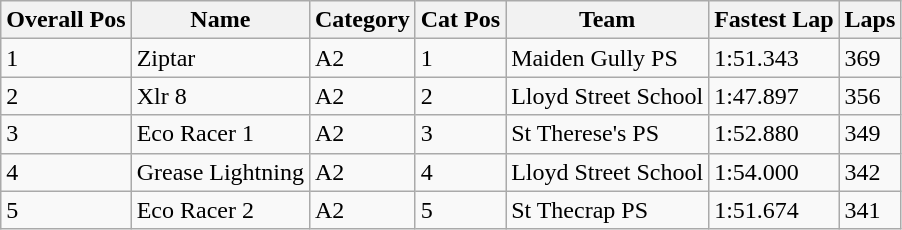<table class="wikitable sortable">
<tr>
<th>Overall Pos</th>
<th>Name</th>
<th>Category</th>
<th>Cat Pos</th>
<th>Team</th>
<th>Fastest Lap</th>
<th>Laps</th>
</tr>
<tr>
<td>1</td>
<td>Ziptar</td>
<td>A2</td>
<td>1</td>
<td>Maiden Gully PS</td>
<td>1:51.343</td>
<td>369</td>
</tr>
<tr>
<td>2</td>
<td>Xlr 8</td>
<td>A2</td>
<td>2</td>
<td>Lloyd Street School</td>
<td>1:47.897</td>
<td>356</td>
</tr>
<tr>
<td>3</td>
<td>Eco Racer 1</td>
<td>A2</td>
<td>3</td>
<td>St Therese's PS</td>
<td>1:52.880</td>
<td>349</td>
</tr>
<tr>
<td>4</td>
<td>Grease Lightning</td>
<td>A2</td>
<td>4</td>
<td>Lloyd Street School</td>
<td>1:54.000</td>
<td>342</td>
</tr>
<tr>
<td>5</td>
<td>Eco Racer 2</td>
<td>A2</td>
<td>5</td>
<td>St Thecrap PS</td>
<td>1:51.674</td>
<td>341</td>
</tr>
</table>
